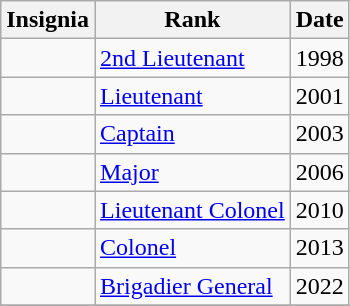<table class="wikitable">
<tr>
<th>Insignia</th>
<th>Rank</th>
<th>Date</th>
</tr>
<tr>
<td></td>
<td><a href='#'>2nd Lieutenant</a></td>
<td>1998</td>
</tr>
<tr>
<td></td>
<td><a href='#'>Lieutenant</a></td>
<td>2001</td>
</tr>
<tr>
<td></td>
<td><a href='#'>Captain</a></td>
<td>2003</td>
</tr>
<tr>
<td></td>
<td><a href='#'>Major</a></td>
<td>2006</td>
</tr>
<tr>
<td></td>
<td><a href='#'>Lieutenant Colonel</a></td>
<td>2010</td>
</tr>
<tr>
<td></td>
<td><a href='#'>Colonel</a></td>
<td>2013</td>
</tr>
<tr>
<td></td>
<td><a href='#'>Brigadier General</a></td>
<td>2022</td>
</tr>
<tr>
</tr>
</table>
